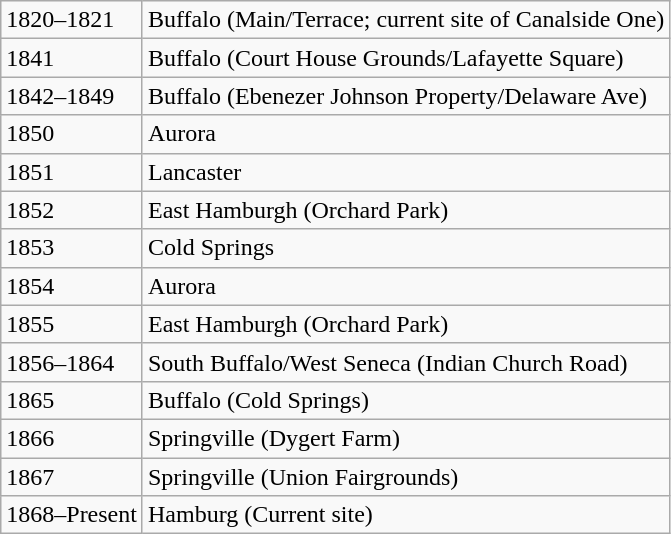<table class="wikitable">
<tr>
<td>1820–1821</td>
<td>Buffalo (Main/Terrace; current site of Canalside One)</td>
</tr>
<tr>
<td>1841</td>
<td>Buffalo (Court House Grounds/Lafayette Square)</td>
</tr>
<tr>
<td>1842–1849</td>
<td>Buffalo (Ebenezer Johnson Property/Delaware Ave)</td>
</tr>
<tr>
<td>1850</td>
<td>Aurora</td>
</tr>
<tr>
<td>1851</td>
<td>Lancaster</td>
</tr>
<tr>
<td>1852</td>
<td>East Hamburgh (Orchard Park)</td>
</tr>
<tr>
<td>1853</td>
<td>Cold Springs</td>
</tr>
<tr>
<td>1854</td>
<td>Aurora</td>
</tr>
<tr>
<td>1855</td>
<td>East Hamburgh (Orchard Park)</td>
</tr>
<tr>
<td>1856–1864</td>
<td>South Buffalo/West Seneca (Indian Church Road)</td>
</tr>
<tr>
<td>1865</td>
<td>Buffalo (Cold Springs)</td>
</tr>
<tr>
<td>1866</td>
<td>Springville (Dygert Farm)</td>
</tr>
<tr>
<td>1867</td>
<td>Springville (Union Fairgrounds)</td>
</tr>
<tr>
<td>1868–Present</td>
<td>Hamburg (Current site)</td>
</tr>
</table>
